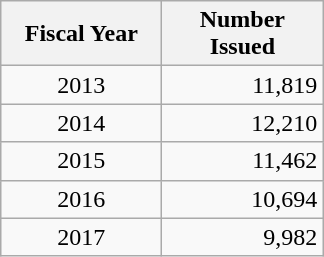<table class="wikitable sortable">
<tr>
<th scope="col" style="width: 100px;">Fiscal Year</th>
<th scope="col" style="width: 100px;">Number Issued</th>
</tr>
<tr>
<td align=center>2013</td>
<td align=right>11,819</td>
</tr>
<tr>
<td align=center>2014</td>
<td align=right>12,210</td>
</tr>
<tr>
<td align=center>2015</td>
<td align=right>11,462</td>
</tr>
<tr>
<td align=center>2016</td>
<td align=right>10,694</td>
</tr>
<tr>
<td align=center>2017</td>
<td align=right>9,982</td>
</tr>
</table>
